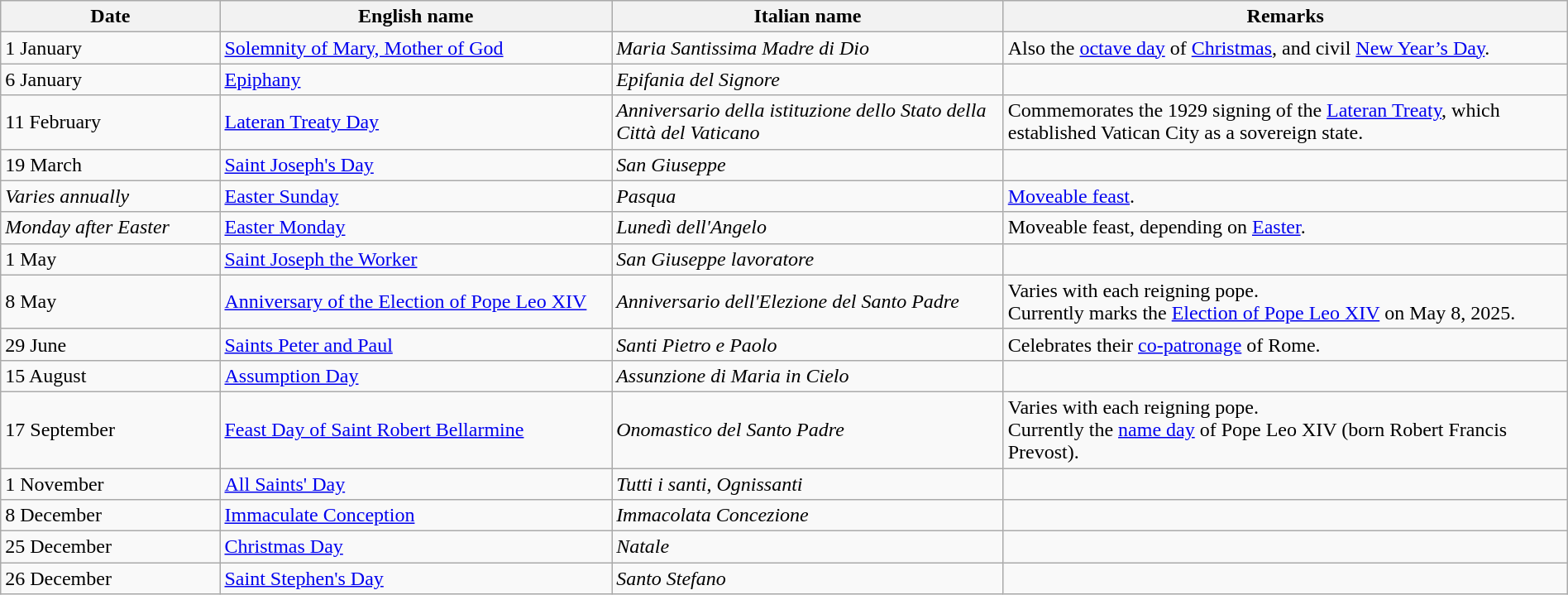<table class="wikitable" width="100%">
<tr>
<th width="14%">Date</th>
<th width="25%">English name</th>
<th width="25%">Italian name</th>
<th>Remarks</th>
</tr>
<tr>
<td>1 January</td>
<td><a href='#'>Solemnity of Mary, Mother of God</a></td>
<td><em>Maria Santissima Madre di Dio</em></td>
<td>Also the <a href='#'>octave day</a> of <a href='#'>Christmas</a>, and civil <a href='#'>New Year’s Day</a>.</td>
</tr>
<tr>
<td>6 January</td>
<td><a href='#'>Epiphany</a></td>
<td><em>Epifania del Signore</em></td>
<td></td>
</tr>
<tr>
<td>11 February</td>
<td><a href='#'>Lateran Treaty Day</a></td>
<td><em>Anniversario della istituzione dello Stato della Città del Vaticano</em></td>
<td>Commemorates the 1929 signing of the <a href='#'>Lateran Treaty</a>, which established Vatican City as a sovereign state.</td>
</tr>
<tr>
<td>19 March</td>
<td><a href='#'>Saint Joseph's Day</a></td>
<td><em>San Giuseppe</em></td>
<td></td>
</tr>
<tr>
<td><em>Varies annually</em></td>
<td><a href='#'>Easter Sunday</a></td>
<td><em>Pasqua</em></td>
<td><a href='#'>Moveable feast</a>.</td>
</tr>
<tr>
<td><em>Monday after Easter</em></td>
<td><a href='#'>Easter Monday</a></td>
<td><em>Lunedì dell'Angelo</em></td>
<td>Moveable feast, depending on <a href='#'>Easter</a>.</td>
</tr>
<tr>
<td>1 May</td>
<td><a href='#'>Saint Joseph the Worker</a></td>
<td><em>San Giuseppe lavoratore</em></td>
<td></td>
</tr>
<tr>
<td>8 May</td>
<td><a href='#'>Anniversary of the Election of Pope Leo XIV</a></td>
<td><em>Anniversario dell'Elezione del Santo Padre</em></td>
<td>Varies with each reigning pope.<br>Currently marks  the <a href='#'>Election of Pope Leo XIV</a> on May 8, 2025.</td>
</tr>
<tr>
<td>29 June</td>
<td><a href='#'>Saints Peter and Paul</a></td>
<td><em>Santi Pietro e Paolo</em></td>
<td>Celebrates their  <a href='#'>co-patronage</a> of Rome.</td>
</tr>
<tr>
<td>15 August</td>
<td><a href='#'>Assumption Day</a></td>
<td><em>Assunzione di Maria in Cielo</em></td>
<td></td>
</tr>
<tr>
<td>17 September</td>
<td><a href='#'>Feast Day of Saint Robert Bellarmine</a></td>
<td><em>Onomastico del Santo Padre</em></td>
<td>Varies with each reigning pope.<br>Currently the <a href='#'>name day</a> of Pope Leo XIV (born Robert Francis Prevost).</td>
</tr>
<tr>
<td>1 November</td>
<td><a href='#'>All Saints' Day</a></td>
<td><em>Tutti i santi</em>, <em>Ognissanti</em></td>
<td></td>
</tr>
<tr>
<td>8 December</td>
<td><a href='#'>Immaculate Conception</a></td>
<td><em>Immacolata Concezione</em></td>
<td></td>
</tr>
<tr>
<td>25 December</td>
<td><a href='#'>Christmas Day</a></td>
<td><em>Natale</em></td>
<td></td>
</tr>
<tr>
<td>26 December</td>
<td><a href='#'>Saint Stephen's Day</a></td>
<td><em>Santo Stefano</em></td>
<td></td>
</tr>
</table>
